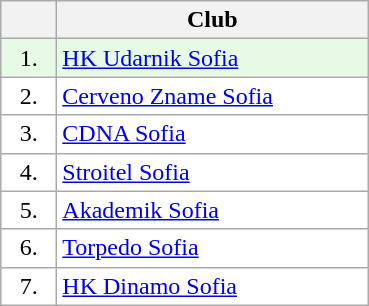<table class="wikitable">
<tr>
<th width="30"></th>
<th width="200">Club</th>
</tr>
<tr bgcolor="#e6fae6" align="center">
<td>1.</td>
<td align="left"><a href='#'>HK Udarnik Sofia</a></td>
</tr>
<tr bgcolor="#FFFFFF" align="center">
<td>2.</td>
<td align="left"><a href='#'>Cerveno Zname Sofia</a></td>
</tr>
<tr bgcolor="#FFFFFF" align="center">
<td>3.</td>
<td align="left"><a href='#'>CDNA Sofia</a></td>
</tr>
<tr bgcolor="#FFFFFF" align="center">
<td>4.</td>
<td align="left"><a href='#'>Stroitel Sofia</a></td>
</tr>
<tr bgcolor="#FFFFFF" align="center">
<td>5.</td>
<td align="left"><a href='#'>Akademik Sofia</a></td>
</tr>
<tr bgcolor="#FFFFFF" align="center">
<td>6.</td>
<td align="left"><a href='#'>Torpedo Sofia</a></td>
</tr>
<tr bgcolor="#FFFFFF" align="center">
<td>7.</td>
<td align="left"><a href='#'>HK Dinamo Sofia</a></td>
</tr>
</table>
